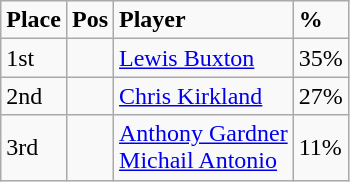<table class="wikitable">
<tr>
<td><strong>Place</strong></td>
<td><strong>Pos</strong></td>
<td><strong>Player</strong></td>
<td><strong>%</strong></td>
</tr>
<tr>
<td>1st</td>
<td></td>
<td> <a href='#'>Lewis Buxton</a></td>
<td>35%</td>
</tr>
<tr>
<td>2nd</td>
<td></td>
<td> <a href='#'>Chris Kirkland</a></td>
<td>27%</td>
</tr>
<tr>
<td>3rd</td>
<td> <br> </td>
<td> <a href='#'>Anthony Gardner</a> <br>  <a href='#'>Michail Antonio</a></td>
<td>11%</td>
</tr>
</table>
